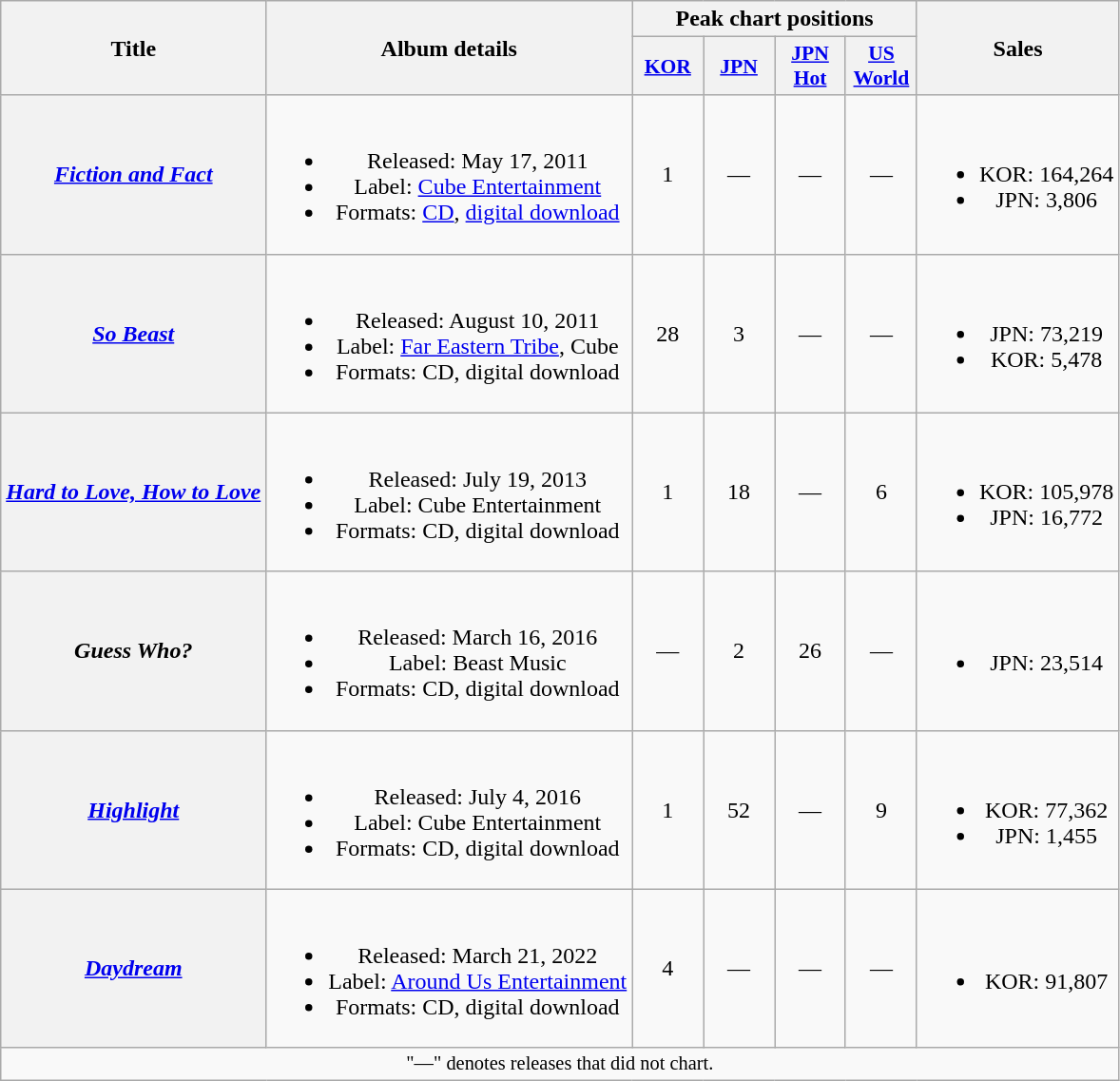<table class="wikitable plainrowheaders" style="text-align:center;">
<tr>
<th rowspan="2">Title</th>
<th rowspan="2">Album details</th>
<th colspan="4">Peak chart positions</th>
<th rowspan="2">Sales</th>
</tr>
<tr>
<th scope="col" style="width:3em;font-size:90%;"><a href='#'>KOR</a><br></th>
<th scope="col" style="width:3em;font-size:90%;"><a href='#'>JPN</a><br></th>
<th scope="col" style="width:3em;font-size:90%;"><a href='#'>JPN Hot</a><br></th>
<th scope="col" style="width:3em;font-size:90%;"><a href='#'>US<br>World</a><br></th>
</tr>
<tr>
<th scope="row"><em><a href='#'>Fiction and Fact</a></em></th>
<td><br><ul><li>Released: May 17, 2011 </li><li>Label: <a href='#'>Cube Entertainment</a></li><li>Formats: <a href='#'>CD</a>, <a href='#'>digital download</a></li></ul></td>
<td>1</td>
<td>—</td>
<td>—</td>
<td>—</td>
<td><br><ul><li>KOR: 164,264</li><li>JPN: 3,806</li></ul></td>
</tr>
<tr>
<th scope="row"><em><a href='#'>So Beast</a></em></th>
<td><br><ul><li>Released: August 10, 2011 </li><li>Label: <a href='#'>Far Eastern Tribe</a>, Cube</li><li>Formats: CD, digital download</li></ul></td>
<td>28</td>
<td>3</td>
<td>—</td>
<td>—</td>
<td><br><ul><li>JPN: 73,219</li><li>KOR: 5,478</li></ul></td>
</tr>
<tr>
<th scope="row"><em><a href='#'>Hard to Love, How to Love</a></em></th>
<td><br><ul><li>Released: July 19, 2013 </li><li>Label: Cube Entertainment</li><li>Formats: CD, digital download</li></ul></td>
<td>1</td>
<td>18</td>
<td>—</td>
<td>6</td>
<td><br><ul><li>KOR: 105,978</li><li>JPN: 16,772</li></ul></td>
</tr>
<tr>
<th scope="row"><em>Guess Who?</em></th>
<td><br><ul><li>Released: March 16, 2016 </li><li>Label: Beast Music</li><li>Formats: CD, digital download</li></ul></td>
<td>—</td>
<td>2</td>
<td>26</td>
<td>—</td>
<td><br><ul><li>JPN: 23,514</li></ul></td>
</tr>
<tr>
<th scope="row"><em><a href='#'>Highlight</a></em></th>
<td><br><ul><li>Released: July 4, 2016 </li><li>Label: Cube Entertainment</li><li>Formats: CD, digital download</li></ul></td>
<td>1</td>
<td>52</td>
<td>—</td>
<td>9</td>
<td><br><ul><li>KOR: 77,362</li><li>JPN: 1,455</li></ul></td>
</tr>
<tr>
<th scope="row"><em><a href='#'>Daydream</a></em></th>
<td><br><ul><li>Released: March 21, 2022 </li><li>Label: <a href='#'>Around Us Entertainment</a></li><li>Formats: CD, digital download</li></ul></td>
<td>4</td>
<td>—</td>
<td>—</td>
<td>—</td>
<td><br><ul><li>KOR: 91,807</li></ul></td>
</tr>
<tr>
<td colspan="7" style="text-align:center; font-size:85%;">"—" denotes releases that did not chart.</td>
</tr>
</table>
